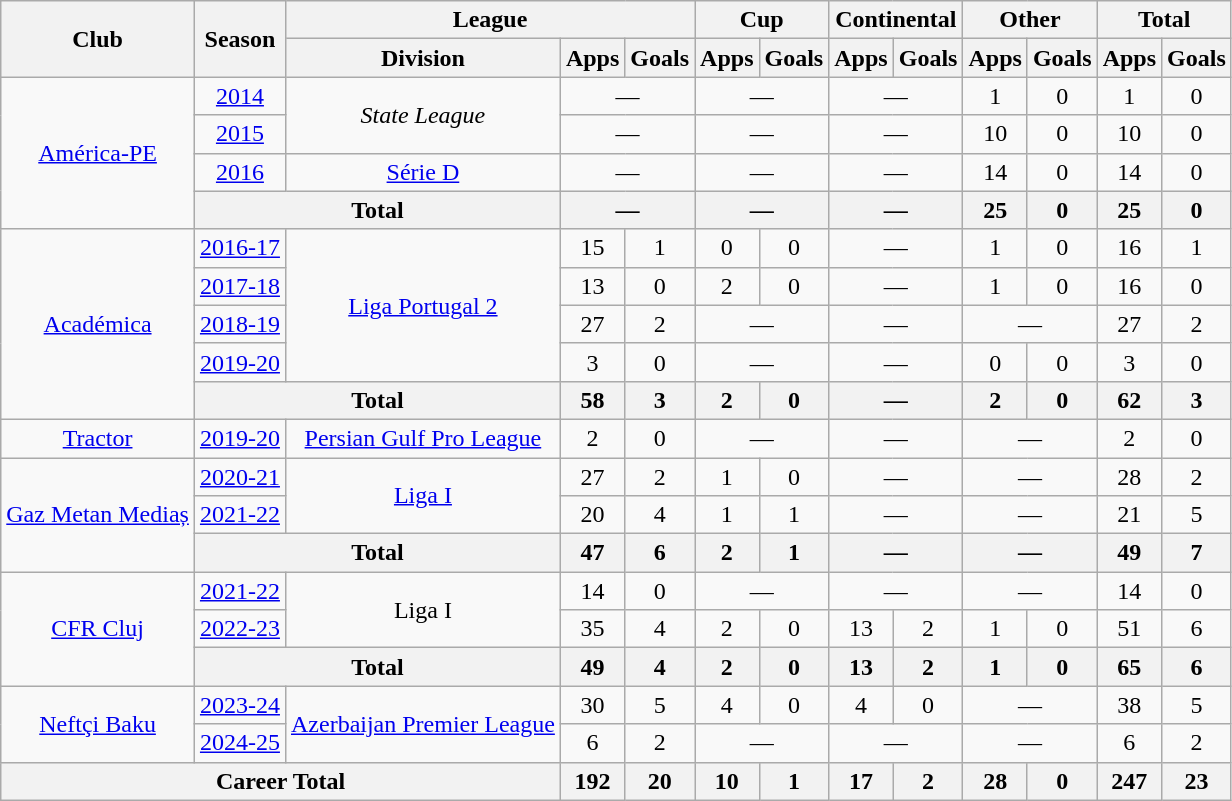<table class="wikitable" border="1" style="text-align: center;">
<tr>
<th rowspan="2">Club</th>
<th rowspan="2">Season</th>
<th colspan="3">League</th>
<th colspan="2">Cup</th>
<th colspan="2">Continental</th>
<th colspan="2">Other</th>
<th colspan="2">Total</th>
</tr>
<tr>
<th>Division</th>
<th>Apps</th>
<th>Goals</th>
<th>Apps</th>
<th>Goals</th>
<th>Apps</th>
<th>Goals</th>
<th>Apps</th>
<th>Goals</th>
<th>Apps</th>
<th>Goals</th>
</tr>
<tr>
<td rowspan="4"><a href='#'>América-PE</a></td>
<td><a href='#'>2014</a></td>
<td rowspan="2"><em>State League</em></td>
<td colspan="2">—</td>
<td colspan="2">—</td>
<td colspan="2">—</td>
<td>1</td>
<td>0</td>
<td>1</td>
<td>0</td>
</tr>
<tr>
<td><a href='#'>2015</a></td>
<td colspan="2">—</td>
<td colspan="2">—</td>
<td colspan="2">—</td>
<td>10</td>
<td>0</td>
<td>10</td>
<td>0</td>
</tr>
<tr>
<td><a href='#'>2016</a></td>
<td><a href='#'>Série D</a></td>
<td colspan="2">—</td>
<td colspan="2">—</td>
<td colspan="2">—</td>
<td>14</td>
<td>0</td>
<td>14</td>
<td>0</td>
</tr>
<tr>
<th colspan="2">Total</th>
<th colspan="2">—</th>
<th colspan="2">—</th>
<th colspan="2">—</th>
<th>25</th>
<th>0</th>
<th>25</th>
<th>0</th>
</tr>
<tr>
<td rowspan="5"><a href='#'>Académica</a></td>
<td><a href='#'>2016-17</a></td>
<td rowspan="4"><a href='#'>Liga Portugal 2</a></td>
<td>15</td>
<td>1</td>
<td>0</td>
<td>0</td>
<td colspan="2">—</td>
<td>1</td>
<td>0</td>
<td>16</td>
<td>1</td>
</tr>
<tr>
<td><a href='#'>2017-18</a></td>
<td>13</td>
<td>0</td>
<td>2</td>
<td>0</td>
<td colspan="2">—</td>
<td>1</td>
<td>0</td>
<td>16</td>
<td>0</td>
</tr>
<tr>
<td><a href='#'>2018-19</a></td>
<td>27</td>
<td>2</td>
<td colspan="2">—</td>
<td colspan="2">—</td>
<td colspan="2">—</td>
<td>27</td>
<td>2</td>
</tr>
<tr>
<td><a href='#'>2019-20</a></td>
<td>3</td>
<td>0</td>
<td colspan="2">—</td>
<td colspan="2">—</td>
<td>0</td>
<td>0</td>
<td>3</td>
<td>0</td>
</tr>
<tr>
<th colspan="2">Total</th>
<th>58</th>
<th>3</th>
<th>2</th>
<th>0</th>
<th colspan="2">—</th>
<th>2</th>
<th>0</th>
<th>62</th>
<th>3</th>
</tr>
<tr>
<td><a href='#'>Tractor</a></td>
<td><a href='#'>2019-20</a></td>
<td><a href='#'>Persian Gulf Pro League</a></td>
<td>2</td>
<td>0</td>
<td colspan="2">—</td>
<td colspan="2">—</td>
<td colspan="2">—</td>
<td>2</td>
<td>0</td>
</tr>
<tr>
<td rowspan="3"><a href='#'>Gaz Metan Mediaș</a></td>
<td><a href='#'>2020-21</a></td>
<td rowspan="2"><a href='#'>Liga I</a></td>
<td>27</td>
<td>2</td>
<td>1</td>
<td>0</td>
<td colspan="2">—</td>
<td colspan="2">—</td>
<td>28</td>
<td>2</td>
</tr>
<tr>
<td><a href='#'>2021-22</a></td>
<td>20</td>
<td>4</td>
<td>1</td>
<td>1</td>
<td colspan="2">—</td>
<td colspan="2">—</td>
<td>21</td>
<td>5</td>
</tr>
<tr>
<th colspan="2">Total</th>
<th>47</th>
<th>6</th>
<th>2</th>
<th>1</th>
<th colspan="2">—</th>
<th colspan="2">—</th>
<th>49</th>
<th>7</th>
</tr>
<tr>
<td rowspan="3"><a href='#'>CFR Cluj</a></td>
<td><a href='#'>2021-22</a></td>
<td rowspan="2">Liga I</td>
<td>14</td>
<td>0</td>
<td colspan="2">—</td>
<td colspan="2">—</td>
<td colspan="2">—</td>
<td>14</td>
<td>0</td>
</tr>
<tr>
<td><a href='#'>2022-23</a></td>
<td>35</td>
<td>4</td>
<td>2</td>
<td>0</td>
<td>13</td>
<td>2</td>
<td>1</td>
<td>0</td>
<td>51</td>
<td>6</td>
</tr>
<tr>
<th colspan="2">Total</th>
<th>49</th>
<th>4</th>
<th>2</th>
<th>0</th>
<th>13</th>
<th>2</th>
<th>1</th>
<th>0</th>
<th>65</th>
<th>6</th>
</tr>
<tr>
<td rowspan="2"><a href='#'>Neftçi Baku</a></td>
<td><a href='#'>2023-24</a></td>
<td rowspan="2"><a href='#'>Azerbaijan Premier League</a></td>
<td>30</td>
<td>5</td>
<td>4</td>
<td>0</td>
<td>4</td>
<td>0</td>
<td colspan="2">—</td>
<td>38</td>
<td>5</td>
</tr>
<tr>
<td><a href='#'>2024-25</a></td>
<td>6</td>
<td>2</td>
<td colspan="2">—</td>
<td colspan="2">—</td>
<td colspan="2">—</td>
<td>6</td>
<td>2</td>
</tr>
<tr>
<th colspan="3">Career Total</th>
<th>192</th>
<th>20</th>
<th>10</th>
<th>1</th>
<th>17</th>
<th>2</th>
<th>28</th>
<th>0</th>
<th>247</th>
<th>23</th>
</tr>
</table>
